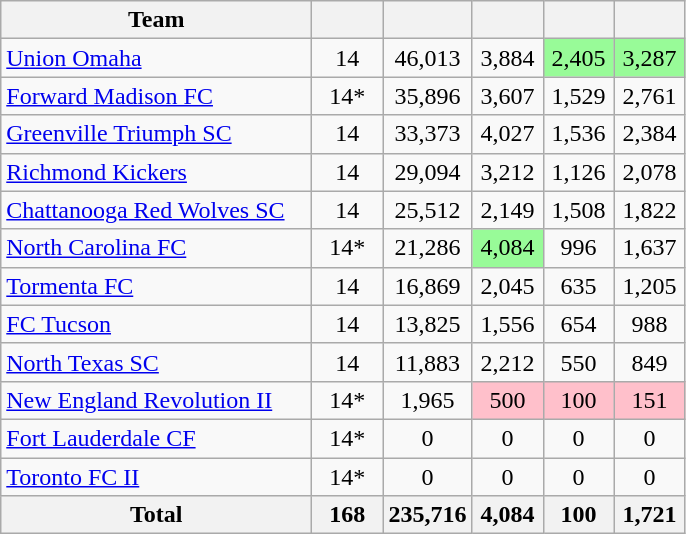<table class="wikitable sortable">
<tr>
<th width=200>Team</th>
<th width=40></th>
<th width=40></th>
<th width=40></th>
<th width=40></th>
<th width=40></th>
</tr>
<tr align=center>
<td align=left><a href='#'>Union Omaha</a></td>
<td>14</td>
<td>46,013</td>
<td>3,884</td>
<td bgcolor="#98fb98">2,405</td>
<td bgcolor="#98fb98">3,287</td>
</tr>
<tr align=center>
<td align=left><a href='#'>Forward Madison FC</a></td>
<td>14*</td>
<td>35,896</td>
<td>3,607</td>
<td>1,529</td>
<td>2,761</td>
</tr>
<tr align=center>
<td align=left><a href='#'>Greenville Triumph SC</a></td>
<td>14</td>
<td>33,373</td>
<td>4,027</td>
<td>1,536</td>
<td>2,384</td>
</tr>
<tr align=center>
<td align=left><a href='#'>Richmond Kickers</a></td>
<td>14</td>
<td>29,094</td>
<td>3,212</td>
<td>1,126</td>
<td>2,078</td>
</tr>
<tr align=center>
<td align=left><a href='#'>Chattanooga Red Wolves SC</a></td>
<td>14</td>
<td>25,512</td>
<td>2,149</td>
<td>1,508</td>
<td>1,822</td>
</tr>
<tr align=center>
<td align=left><a href='#'>North Carolina FC</a></td>
<td>14*</td>
<td>21,286</td>
<td bgcolor="#98fb98">4,084</td>
<td>996</td>
<td>1,637</td>
</tr>
<tr align=center>
<td align=left><a href='#'>Tormenta FC</a></td>
<td>14</td>
<td>16,869</td>
<td>2,045</td>
<td>635</td>
<td>1,205</td>
</tr>
<tr align=center>
<td align=left><a href='#'>FC Tucson</a></td>
<td>14</td>
<td>13,825</td>
<td>1,556</td>
<td>654</td>
<td>988</td>
</tr>
<tr align=center>
<td align=left><a href='#'>North Texas SC</a></td>
<td>14</td>
<td>11,883</td>
<td>2,212</td>
<td>550</td>
<td>849</td>
</tr>
<tr align=center>
<td align=left><a href='#'>New England Revolution II</a></td>
<td>14*</td>
<td>1,965</td>
<td bgcolor="#ffc0cb">500</td>
<td bgcolor="#ffc0cb">100</td>
<td bgcolor="#ffc0cb">151</td>
</tr>
<tr align=center>
<td align=left><a href='#'>Fort Lauderdale CF</a></td>
<td>14*</td>
<td>0</td>
<td>0</td>
<td>0</td>
<td>0</td>
</tr>
<tr align=center>
<td align=left><a href='#'>Toronto FC II</a></td>
<td>14*</td>
<td>0</td>
<td>0</td>
<td>0</td>
<td>0</td>
</tr>
<tr align=center>
<th align=left>Total</th>
<th>168</th>
<th>235,716</th>
<th>4,084</th>
<th>100</th>
<th>1,721</th>
</tr>
</table>
